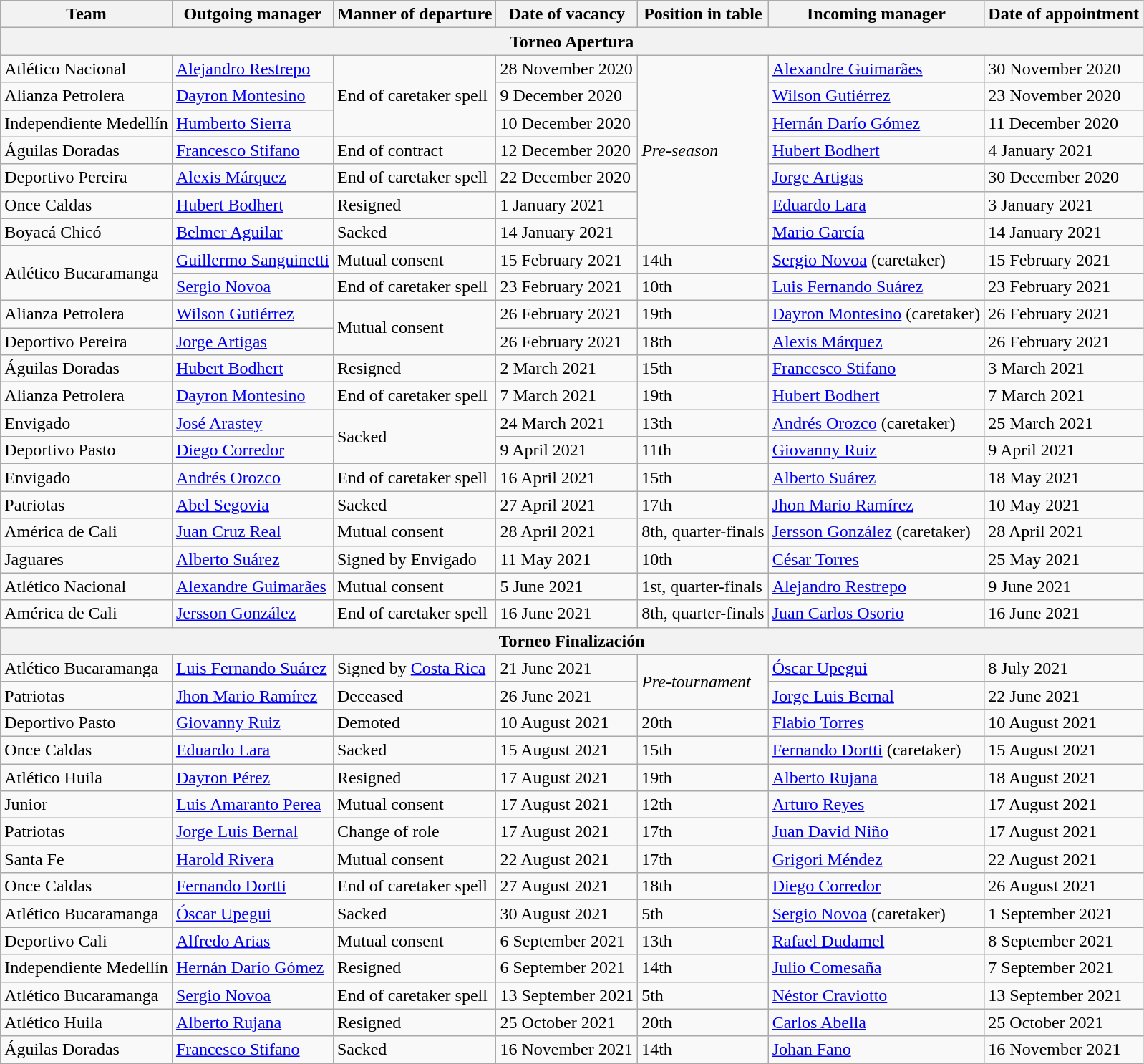<table class="wikitable sortable">
<tr>
<th>Team</th>
<th>Outgoing manager</th>
<th>Manner of departure</th>
<th>Date of vacancy</th>
<th>Position in table</th>
<th>Incoming manager</th>
<th>Date of appointment</th>
</tr>
<tr>
<th colspan=7>Torneo Apertura</th>
</tr>
<tr>
<td>Atlético Nacional</td>
<td> <a href='#'>Alejandro Restrepo</a></td>
<td rowspan=3>End of caretaker spell</td>
<td>28 November 2020</td>
<td rowspan=7><em>Pre-season</em></td>
<td> <a href='#'>Alexandre Guimarães</a></td>
<td>30 November 2020</td>
</tr>
<tr>
<td>Alianza Petrolera</td>
<td> <a href='#'>Dayron Montesino</a></td>
<td>9 December 2020</td>
<td> <a href='#'>Wilson Gutiérrez</a></td>
<td>23 November 2020</td>
</tr>
<tr>
<td>Independiente Medellín</td>
<td> <a href='#'>Humberto Sierra</a></td>
<td>10 December 2020</td>
<td> <a href='#'>Hernán Darío Gómez</a></td>
<td>11 December 2020</td>
</tr>
<tr>
<td>Águilas Doradas</td>
<td> <a href='#'>Francesco Stifano</a></td>
<td>End of contract</td>
<td>12 December 2020</td>
<td> <a href='#'>Hubert Bodhert</a></td>
<td>4 January 2021</td>
</tr>
<tr>
<td>Deportivo Pereira</td>
<td> <a href='#'>Alexis Márquez</a></td>
<td>End of caretaker spell</td>
<td>22 December 2020</td>
<td> <a href='#'>Jorge Artigas</a></td>
<td>30 December 2020</td>
</tr>
<tr>
<td>Once Caldas</td>
<td> <a href='#'>Hubert Bodhert</a></td>
<td>Resigned</td>
<td>1 January 2021</td>
<td> <a href='#'>Eduardo Lara</a></td>
<td>3 January 2021</td>
</tr>
<tr>
<td>Boyacá Chicó</td>
<td> <a href='#'>Belmer Aguilar</a></td>
<td>Sacked</td>
<td>14 January 2021</td>
<td> <a href='#'>Mario García</a></td>
<td>14 January 2021</td>
</tr>
<tr>
<td rowspan=2>Atlético Bucaramanga</td>
<td> <a href='#'>Guillermo Sanguinetti</a></td>
<td>Mutual consent</td>
<td>15 February 2021</td>
<td>14th</td>
<td> <a href='#'>Sergio Novoa</a> (caretaker)</td>
<td>15 February 2021</td>
</tr>
<tr>
<td> <a href='#'>Sergio Novoa</a></td>
<td>End of caretaker spell</td>
<td>23 February 2021</td>
<td>10th</td>
<td> <a href='#'>Luis Fernando Suárez</a></td>
<td>23 February 2021</td>
</tr>
<tr>
<td>Alianza Petrolera</td>
<td> <a href='#'>Wilson Gutiérrez</a></td>
<td rowspan=2>Mutual consent</td>
<td>26 February 2021</td>
<td>19th</td>
<td> <a href='#'>Dayron Montesino</a> (caretaker)</td>
<td>26 February 2021</td>
</tr>
<tr>
<td>Deportivo Pereira</td>
<td> <a href='#'>Jorge Artigas</a></td>
<td>26 February 2021</td>
<td>18th</td>
<td> <a href='#'>Alexis Márquez</a></td>
<td>26 February 2021</td>
</tr>
<tr>
<td>Águilas Doradas</td>
<td> <a href='#'>Hubert Bodhert</a></td>
<td>Resigned</td>
<td>2 March 2021</td>
<td>15th</td>
<td> <a href='#'>Francesco Stifano</a></td>
<td>3 March 2021</td>
</tr>
<tr>
<td>Alianza Petrolera</td>
<td> <a href='#'>Dayron Montesino</a></td>
<td>End of caretaker spell</td>
<td>7 March 2021</td>
<td>19th</td>
<td> <a href='#'>Hubert Bodhert</a></td>
<td>7 March 2021</td>
</tr>
<tr>
<td>Envigado</td>
<td> <a href='#'>José Arastey</a></td>
<td rowspan=2>Sacked</td>
<td>24 March 2021</td>
<td>13th</td>
<td> <a href='#'>Andrés Orozco</a> (caretaker)</td>
<td>25 March 2021</td>
</tr>
<tr>
<td>Deportivo Pasto</td>
<td> <a href='#'>Diego Corredor</a></td>
<td>9 April 2021</td>
<td>11th</td>
<td> <a href='#'>Giovanny Ruiz</a></td>
<td>9 April 2021</td>
</tr>
<tr>
<td>Envigado</td>
<td> <a href='#'>Andrés Orozco</a></td>
<td>End of caretaker spell</td>
<td>16 April 2021</td>
<td>15th</td>
<td> <a href='#'>Alberto Suárez</a></td>
<td>18 May 2021</td>
</tr>
<tr>
<td>Patriotas</td>
<td> <a href='#'>Abel Segovia</a></td>
<td>Sacked</td>
<td>27 April 2021</td>
<td>17th</td>
<td> <a href='#'>Jhon Mario Ramírez</a></td>
<td>10 May 2021</td>
</tr>
<tr>
<td>América de Cali</td>
<td> <a href='#'>Juan Cruz Real</a></td>
<td>Mutual consent</td>
<td>28 April 2021</td>
<td>8th, quarter-finals</td>
<td> <a href='#'>Jersson González</a> (caretaker)</td>
<td>28 April 2021</td>
</tr>
<tr>
<td>Jaguares</td>
<td> <a href='#'>Alberto Suárez</a></td>
<td>Signed by Envigado</td>
<td>11 May 2021</td>
<td>10th</td>
<td> <a href='#'>César Torres</a></td>
<td>25 May 2021</td>
</tr>
<tr>
<td>Atlético Nacional</td>
<td> <a href='#'>Alexandre Guimarães</a></td>
<td>Mutual consent</td>
<td>5 June 2021</td>
<td>1st, quarter-finals</td>
<td> <a href='#'>Alejandro Restrepo</a></td>
<td>9 June 2021</td>
</tr>
<tr>
<td>América de Cali</td>
<td> <a href='#'>Jersson González</a></td>
<td>End of caretaker spell</td>
<td>16 June 2021</td>
<td>8th, quarter-finals</td>
<td> <a href='#'>Juan Carlos Osorio</a></td>
<td>16 June 2021</td>
</tr>
<tr>
<th colspan=7>Torneo Finalización</th>
</tr>
<tr>
<td>Atlético Bucaramanga</td>
<td> <a href='#'>Luis Fernando Suárez</a></td>
<td>Signed by <a href='#'>Costa Rica</a></td>
<td>21 June 2021</td>
<td rowspan=2><em>Pre-tournament</em></td>
<td> <a href='#'>Óscar Upegui</a></td>
<td>8 July 2021</td>
</tr>
<tr>
<td>Patriotas</td>
<td> <a href='#'>Jhon Mario Ramírez</a></td>
<td>Deceased</td>
<td>26 June 2021</td>
<td> <a href='#'>Jorge Luis Bernal</a></td>
<td>22 June 2021</td>
</tr>
<tr>
<td>Deportivo Pasto</td>
<td> <a href='#'>Giovanny Ruiz</a></td>
<td>Demoted</td>
<td>10 August 2021</td>
<td>20th</td>
<td> <a href='#'>Flabio Torres</a></td>
<td>10 August 2021</td>
</tr>
<tr>
<td>Once Caldas</td>
<td> <a href='#'>Eduardo Lara</a></td>
<td>Sacked</td>
<td>15 August 2021</td>
<td>15th</td>
<td> <a href='#'>Fernando Dortti</a> (caretaker)</td>
<td>15 August 2021</td>
</tr>
<tr>
<td>Atlético Huila</td>
<td> <a href='#'>Dayron Pérez</a></td>
<td>Resigned</td>
<td>17 August 2021</td>
<td>19th</td>
<td> <a href='#'>Alberto Rujana</a></td>
<td>18 August 2021</td>
</tr>
<tr>
<td>Junior</td>
<td> <a href='#'>Luis Amaranto Perea</a></td>
<td>Mutual consent</td>
<td>17 August 2021</td>
<td>12th</td>
<td> <a href='#'>Arturo Reyes</a></td>
<td>17 August 2021</td>
</tr>
<tr>
<td>Patriotas</td>
<td> <a href='#'>Jorge Luis Bernal</a></td>
<td>Change of role</td>
<td>17 August 2021</td>
<td>17th</td>
<td> <a href='#'>Juan David Niño</a></td>
<td>17 August 2021</td>
</tr>
<tr>
<td>Santa Fe</td>
<td> <a href='#'>Harold Rivera</a></td>
<td>Mutual consent</td>
<td>22 August 2021</td>
<td>17th</td>
<td> <a href='#'>Grigori Méndez</a></td>
<td>22 August 2021</td>
</tr>
<tr>
<td>Once Caldas</td>
<td> <a href='#'>Fernando Dortti</a></td>
<td>End of caretaker spell</td>
<td>27 August 2021</td>
<td>18th</td>
<td> <a href='#'>Diego Corredor</a></td>
<td>26 August 2021</td>
</tr>
<tr>
<td>Atlético Bucaramanga</td>
<td> <a href='#'>Óscar Upegui</a></td>
<td>Sacked</td>
<td>30 August 2021</td>
<td>5th</td>
<td> <a href='#'>Sergio Novoa</a> (caretaker)</td>
<td>1 September 2021</td>
</tr>
<tr>
<td>Deportivo Cali</td>
<td> <a href='#'>Alfredo Arias</a></td>
<td>Mutual consent</td>
<td>6 September 2021</td>
<td>13th</td>
<td> <a href='#'>Rafael Dudamel</a></td>
<td>8 September 2021</td>
</tr>
<tr>
<td>Independiente Medellín</td>
<td> <a href='#'>Hernán Darío Gómez</a></td>
<td>Resigned</td>
<td>6 September 2021</td>
<td>14th</td>
<td> <a href='#'>Julio Comesaña</a></td>
<td>7 September 2021</td>
</tr>
<tr>
<td>Atlético Bucaramanga</td>
<td> <a href='#'>Sergio Novoa</a></td>
<td>End of caretaker spell</td>
<td>13 September 2021</td>
<td>5th</td>
<td> <a href='#'>Néstor Craviotto</a></td>
<td>13 September 2021</td>
</tr>
<tr>
<td>Atlético Huila</td>
<td> <a href='#'>Alberto Rujana</a></td>
<td>Resigned</td>
<td>25 October 2021</td>
<td>20th</td>
<td> <a href='#'>Carlos Abella</a></td>
<td>25 October 2021</td>
</tr>
<tr>
<td>Águilas Doradas</td>
<td> <a href='#'>Francesco Stifano</a></td>
<td>Sacked</td>
<td>16 November 2021</td>
<td>14th</td>
<td> <a href='#'>Johan Fano</a></td>
<td>16 November 2021</td>
</tr>
</table>
